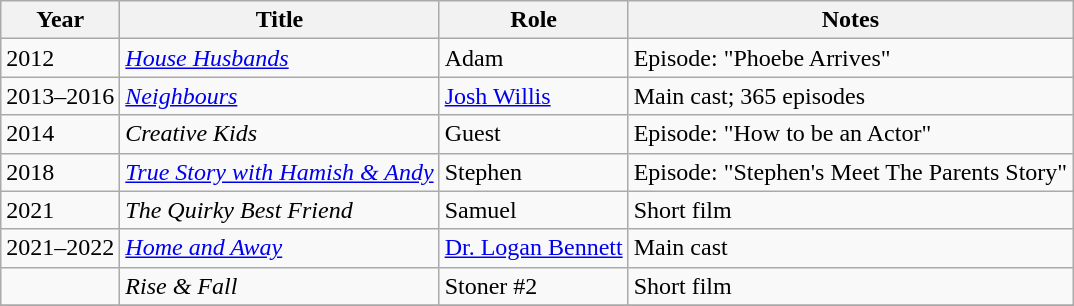<table class="wikitable">
<tr>
<th>Year</th>
<th>Title</th>
<th>Role</th>
<th>Notes</th>
</tr>
<tr>
<td>2012</td>
<td><em><a href='#'>House Husbands</a></em></td>
<td>Adam</td>
<td>Episode: "Phoebe Arrives"</td>
</tr>
<tr>
<td>2013–2016</td>
<td><em><a href='#'>Neighbours</a></em></td>
<td><a href='#'>Josh Willis</a></td>
<td>Main cast; 365 episodes</td>
</tr>
<tr>
<td>2014</td>
<td><em>Creative Kids</em></td>
<td>Guest</td>
<td>Episode: "How to be an Actor"</td>
</tr>
<tr>
<td>2018</td>
<td><em><a href='#'>True Story with Hamish & Andy</a></em></td>
<td>Stephen</td>
<td>Episode: "Stephen's Meet The Parents Story"</td>
</tr>
<tr>
<td>2021</td>
<td><em>The Quirky Best Friend</em></td>
<td>Samuel</td>
<td>Short film</td>
</tr>
<tr>
<td>2021–2022</td>
<td><em><a href='#'>Home and Away</a></em></td>
<td><a href='#'>Dr. Logan Bennett</a></td>
<td>Main cast</td>
</tr>
<tr>
<td></td>
<td><em>Rise & Fall</em></td>
<td>Stoner #2</td>
<td>Short film</td>
</tr>
<tr>
</tr>
</table>
